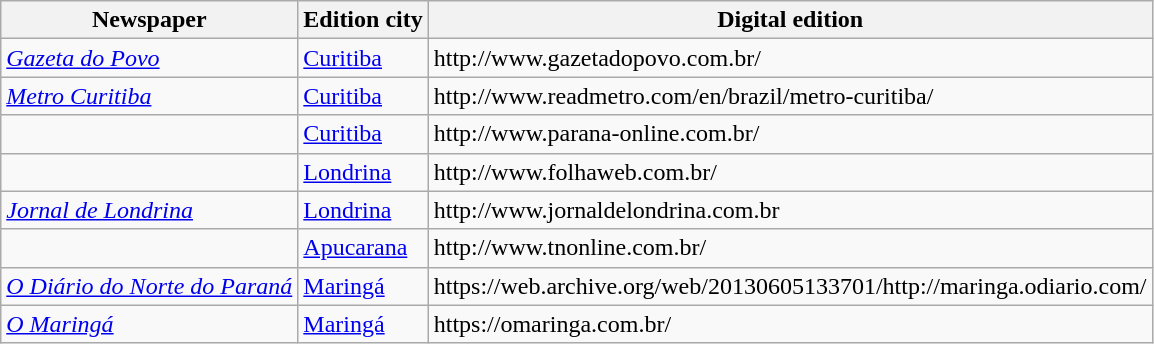<table class="wikitable sortable">
<tr style="text-align:center">
<th>Newspaper</th>
<th>Edition city</th>
<th>Digital edition</th>
</tr>
<tr>
<td><em><a href='#'>Gazeta do Povo</a></em></td>
<td><a href='#'>Curitiba</a></td>
<td>http://www.gazetadopovo.com.br/</td>
</tr>
<tr>
<td><em><a href='#'>Metro Curitiba</a></em></td>
<td><a href='#'>Curitiba</a></td>
<td>http://www.readmetro.com/en/brazil/metro-curitiba/</td>
</tr>
<tr>
<td><em></em></td>
<td><a href='#'>Curitiba</a></td>
<td>http://www.parana-online.com.br/</td>
</tr>
<tr>
<td><em></em></td>
<td><a href='#'>Londrina</a></td>
<td>http://www.folhaweb.com.br/</td>
</tr>
<tr>
<td><em><a href='#'>Jornal de Londrina</a></em></td>
<td><a href='#'>Londrina</a></td>
<td>http://www.jornaldelondrina.com.br</td>
</tr>
<tr>
<td><em></em></td>
<td><a href='#'>Apucarana</a></td>
<td>http://www.tnonline.com.br/</td>
</tr>
<tr>
<td><em><a href='#'>O Diário do Norte do Paraná</a></em></td>
<td><a href='#'>Maringá</a></td>
<td>https://web.archive.org/web/20130605133701/http://maringa.odiario.com/</td>
</tr>
<tr>
<td><em><a href='#'>O Maringá</a></em></td>
<td><a href='#'>Maringá</a></td>
<td>https://omaringa.com.br/</td>
</tr>
</table>
